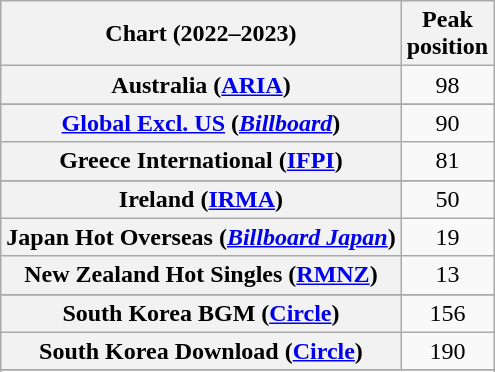<table class="wikitable sortable plainrowheaders" style="text-align:center">
<tr>
<th scope="col">Chart (2022–2023)</th>
<th scope="col">Peak<br>position</th>
</tr>
<tr>
<th scope="row">Australia (<a href='#'>ARIA</a>)</th>
<td>98</td>
</tr>
<tr>
</tr>
<tr>
</tr>
<tr>
</tr>
<tr>
<th scope="row"><a href='#'>Global Excl. US</a> (<em><a href='#'>Billboard</a></em>)</th>
<td>90</td>
</tr>
<tr>
<th scope="row">Greece International (<a href='#'>IFPI</a>)</th>
<td>81</td>
</tr>
<tr>
</tr>
<tr>
<th scope="row">Ireland (<a href='#'>IRMA</a>)</th>
<td>50</td>
</tr>
<tr>
<th scope="row">Japan Hot Overseas (<em><a href='#'>Billboard Japan</a></em>)</th>
<td>19</td>
</tr>
<tr>
<th scope="row">New Zealand Hot Singles (<a href='#'>RMNZ</a>)</th>
<td>13</td>
</tr>
<tr>
</tr>
<tr>
<th scope="row">South Korea BGM (<a href='#'>Circle</a>)</th>
<td>156</td>
</tr>
<tr>
<th scope="row">South Korea Download (<a href='#'>Circle</a>)</th>
<td>190</td>
</tr>
<tr>
</tr>
<tr>
</tr>
<tr>
</tr>
<tr>
</tr>
<tr>
</tr>
<tr>
</tr>
</table>
